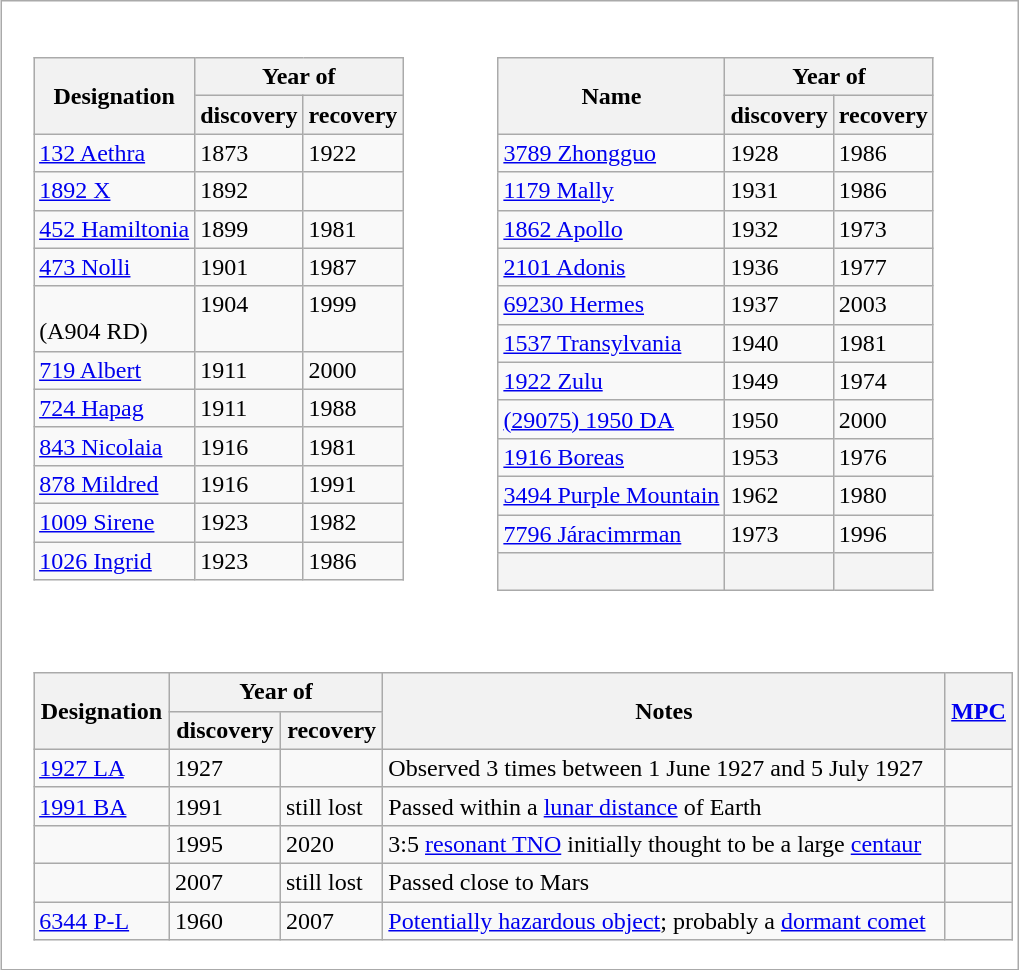<table class="infobox floatleft" style="padding: 0 0 0 18px ; font-size: 1em; background-color: #fff;">
<tr>
<td><br><table class="wikitable">
<tr>
<th rowspan=2 style="vertical-align: middle;">Designation</th>
<th colspan=2>Year of</th>
</tr>
<tr>
<th>discovery</th>
<th>recovery</th>
</tr>
<tr>
<td><a href='#'>132 Aethra</a></td>
<td>1873</td>
<td>1922</td>
</tr>
<tr>
<td><a href='#'>1892 X</a> </td>
<td>1892</td>
<td></td>
</tr>
<tr>
<td><a href='#'>452 Hamiltonia</a></td>
<td>1899</td>
<td>1981</td>
</tr>
<tr>
<td><a href='#'>473 Nolli</a></td>
<td>1901</td>
<td>1987</td>
</tr>
<tr>
<td><br>(A904 RD)</td>
<td>1904</td>
<td>1999</td>
</tr>
<tr>
<td><a href='#'>719 Albert</a></td>
<td>1911</td>
<td>2000</td>
</tr>
<tr>
<td><a href='#'>724 Hapag</a></td>
<td>1911</td>
<td>1988</td>
</tr>
<tr>
<td><a href='#'>843 Nicolaia</a></td>
<td>1916</td>
<td>1981</td>
</tr>
<tr>
<td><a href='#'>878 Mildred</a></td>
<td>1916</td>
<td>1991</td>
</tr>
<tr>
<td><a href='#'>1009 Sirene</a></td>
<td>1923</td>
<td>1982</td>
</tr>
<tr>
<td><a href='#'>1026 Ingrid</a></td>
<td>1923</td>
<td>1986</td>
</tr>
</table>
</td>
<td><br><table class="wikitable" style="margin-left: 12px">
<tr>
<th rowspan=2 style="vertical-align: middle;">Name</th>
<th colspan=2>Year of</th>
</tr>
<tr>
<th>discovery</th>
<th>recovery</th>
</tr>
<tr>
<td><a href='#'>3789 Zhongguo</a></td>
<td>1928</td>
<td>1986</td>
</tr>
<tr>
<td><a href='#'>1179 Mally</a></td>
<td>1931</td>
<td>1986</td>
</tr>
<tr>
<td><a href='#'>1862 Apollo</a></td>
<td>1932</td>
<td>1973</td>
</tr>
<tr>
<td><a href='#'>2101 Adonis</a></td>
<td>1936</td>
<td>1977</td>
</tr>
<tr>
<td><a href='#'>69230 Hermes</a></td>
<td>1937</td>
<td>2003</td>
</tr>
<tr>
<td><a href='#'>1537 Transylvania</a></td>
<td>1940</td>
<td>1981</td>
</tr>
<tr>
<td><a href='#'>1922 Zulu</a></td>
<td>1949</td>
<td>1974</td>
</tr>
<tr>
<td><a href='#'>(29075) 1950 DA</a></td>
<td>1950</td>
<td>2000</td>
</tr>
<tr>
<td><a href='#'>1916 Boreas</a></td>
<td>1953</td>
<td>1976</td>
</tr>
<tr>
<td><a href='#'>3494 Purple Mountain</a></td>
<td>1962</td>
<td>1980</td>
</tr>
<tr>
<td><a href='#'>7796 Járacimrman</a></td>
<td>1973</td>
<td>1996</td>
</tr>
<tr style="background-color: #f4f4f4">
<td> </td>
<td></td>
<td></td>
</tr>
</table>
</td>
</tr>
<tr>
<td colspan=2><br><table class="wikitable" style="width: 100%">
<tr>
<th rowspan=2 style="vertical-align: middle;">Designation</th>
<th colspan=2>Year of</th>
<th rowspan=2 style="vertical-align: middle;">Notes</th>
<th rowspan=2 style="vertical-align: middle;"><a href='#'>MPC</a></th>
</tr>
<tr>
<th>discovery</th>
<th>recovery</th>
</tr>
<tr>
<td><a href='#'>1927 LA</a> </td>
<td>1927</td>
<td></td>
<td>Observed 3 times between 1 June 1927 and 5 July 1927</td>
<td></td>
</tr>
<tr>
<td><a href='#'>1991 BA</a></td>
<td>1991</td>
<td>still lost</td>
<td>Passed within a <a href='#'>lunar distance</a> of Earth</td>
<td></td>
</tr>
<tr>
<td></td>
<td>1995</td>
<td>2020</td>
<td>3:5 <a href='#'>resonant TNO</a> initially thought to be a large <a href='#'>centaur</a></td>
<td></td>
</tr>
<tr>
<td></td>
<td>2007</td>
<td>still lost</td>
<td>Passed close to Mars</td>
<td></td>
</tr>
<tr>
<td><a href='#'>6344 P-L</a></td>
<td>1960</td>
<td>2007</td>
<td><a href='#'>Potentially hazardous object</a>; probably a <a href='#'>dormant comet</a></td>
<td></td>
</tr>
</table>
</td>
</tr>
</table>
